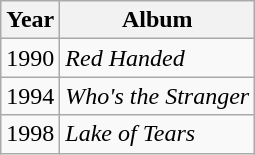<table class="wikitable">
<tr>
<th>Year</th>
<th>Album</th>
</tr>
<tr>
<td>1990</td>
<td><em>Red Handed</em></td>
</tr>
<tr>
<td>1994</td>
<td><em>Who's the Stranger</em></td>
</tr>
<tr>
<td>1998</td>
<td><em>Lake of Tears</em></td>
</tr>
</table>
